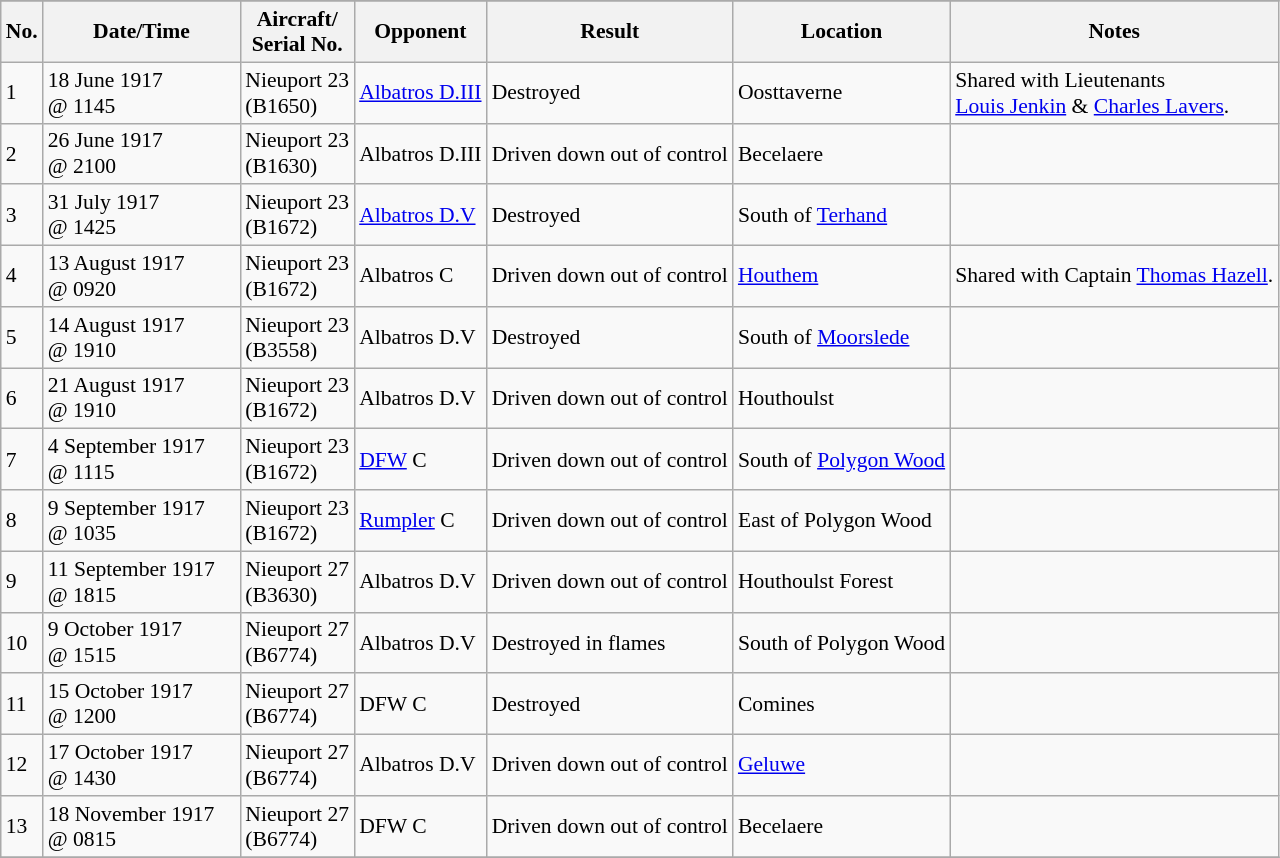<table class="wikitable" style="font-size:90%;">
<tr>
</tr>
<tr>
<th>No.</th>
<th width="125">Date/Time</th>
<th>Aircraft/<br>Serial No.</th>
<th>Opponent</th>
<th>Result</th>
<th>Location</th>
<th>Notes</th>
</tr>
<tr>
<td>1</td>
<td>18 June 1917<br>@ 1145</td>
<td>Nieuport 23<br>(B1650)</td>
<td><a href='#'>Albatros D.III</a></td>
<td>Destroyed</td>
<td>Oosttaverne</td>
<td>Shared with Lieutenants<br><a href='#'>Louis Jenkin</a> & <a href='#'>Charles Lavers</a>.</td>
</tr>
<tr>
<td>2</td>
<td>26 June 1917<br>@ 2100</td>
<td>Nieuport 23<br>(B1630)</td>
<td>Albatros D.III</td>
<td>Driven down out of control</td>
<td>Becelaere</td>
<td></td>
</tr>
<tr>
<td>3</td>
<td>31 July 1917<br>@ 1425</td>
<td>Nieuport 23<br>(B1672)</td>
<td><a href='#'>Albatros D.V</a></td>
<td>Destroyed</td>
<td>South of <a href='#'>Terhand</a></td>
<td></td>
</tr>
<tr>
<td>4</td>
<td>13 August 1917<br>@ 0920</td>
<td>Nieuport 23<br>(B1672)</td>
<td>Albatros C</td>
<td>Driven down out of control</td>
<td><a href='#'>Houthem</a></td>
<td>Shared with Captain <a href='#'>Thomas Hazell</a>.</td>
</tr>
<tr>
<td>5</td>
<td>14 August 1917<br>@ 1910</td>
<td>Nieuport 23<br>(B3558)</td>
<td>Albatros D.V</td>
<td>Destroyed</td>
<td>South of <a href='#'>Moorslede</a></td>
<td></td>
</tr>
<tr>
<td>6</td>
<td>21 August 1917<br>@ 1910</td>
<td>Nieuport 23<br>(B1672)</td>
<td>Albatros D.V</td>
<td>Driven down out of control</td>
<td>Houthoulst</td>
<td></td>
</tr>
<tr>
<td>7</td>
<td>4 September 1917<br>@ 1115</td>
<td>Nieuport 23<br>(B1672)</td>
<td><a href='#'>DFW</a> C</td>
<td>Driven down out of control</td>
<td>South of <a href='#'>Polygon Wood</a></td>
<td></td>
</tr>
<tr>
<td>8</td>
<td>9 September 1917<br>@ 1035</td>
<td>Nieuport 23<br>(B1672)</td>
<td><a href='#'>Rumpler</a> C</td>
<td>Driven down out of control</td>
<td>East of Polygon Wood</td>
<td></td>
</tr>
<tr>
<td>9</td>
<td>11 September 1917<br>@ 1815</td>
<td>Nieuport 27<br>(B3630)</td>
<td>Albatros D.V</td>
<td>Driven down out of control</td>
<td>Houthoulst Forest</td>
<td></td>
</tr>
<tr>
<td>10</td>
<td>9 October 1917<br>@ 1515</td>
<td>Nieuport 27<br>(B6774)</td>
<td>Albatros D.V</td>
<td>Destroyed in flames</td>
<td>South of Polygon Wood</td>
<td></td>
</tr>
<tr>
<td>11</td>
<td>15 October 1917<br>@ 1200</td>
<td>Nieuport 27<br>(B6774)</td>
<td>DFW C</td>
<td>Destroyed</td>
<td>Comines</td>
<td></td>
</tr>
<tr>
<td>12</td>
<td>17 October 1917<br>@ 1430</td>
<td>Nieuport 27<br>(B6774)</td>
<td>Albatros D.V</td>
<td>Driven down out of control</td>
<td><a href='#'>Geluwe</a></td>
<td></td>
</tr>
<tr>
<td>13</td>
<td>18 November 1917<br>@ 0815</td>
<td>Nieuport 27<br>(B6774)</td>
<td>DFW C</td>
<td>Driven down out of control</td>
<td>Becelaere</td>
<td></td>
</tr>
<tr>
</tr>
</table>
